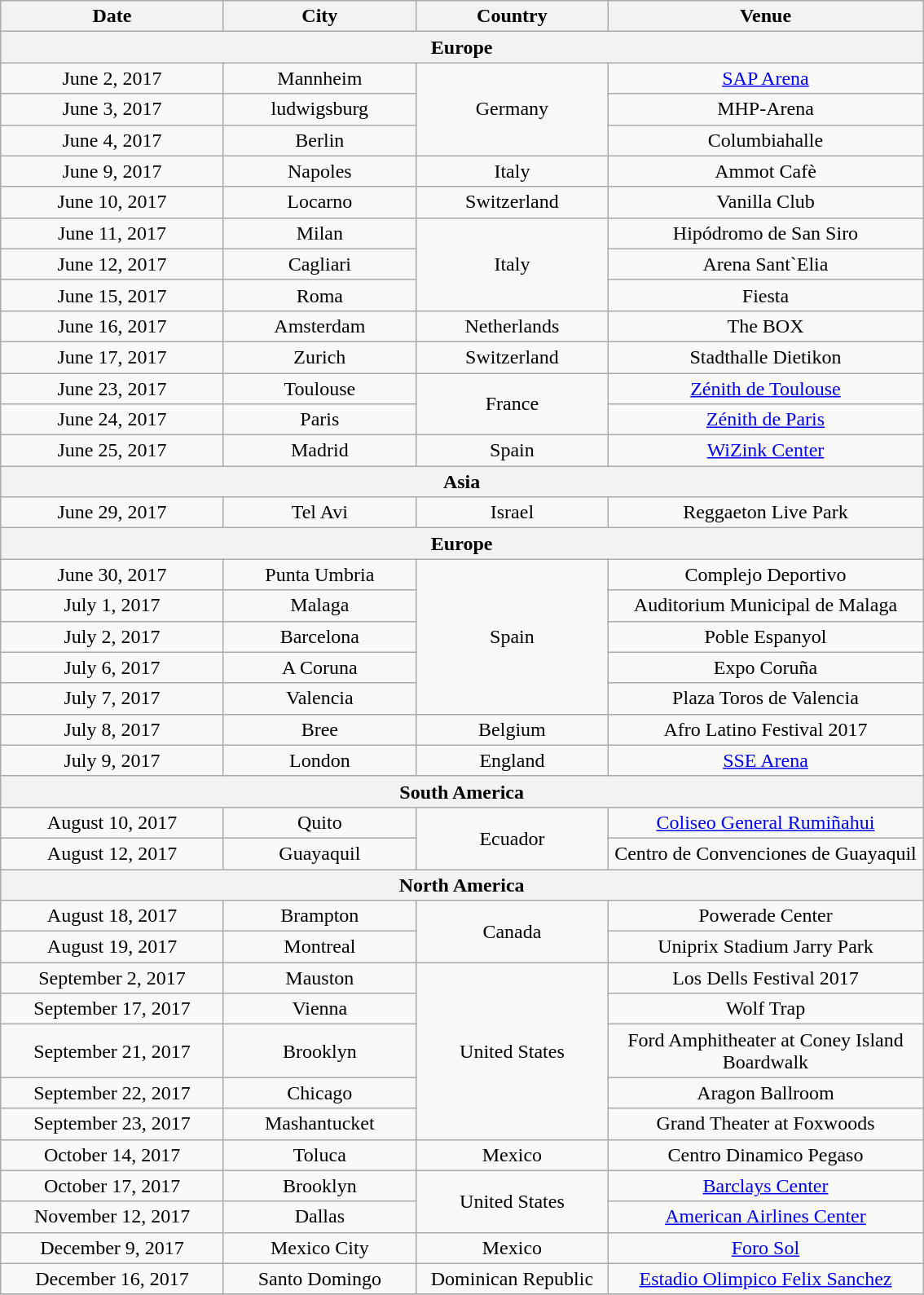<table class="wikitable" style="text-align:center;">
<tr>
<th style="width:175px;">Date</th>
<th style="width:150px;">City</th>
<th style="width:150px;">Country</th>
<th style="width:250px;">Venue</th>
</tr>
<tr>
<th colspan="4">Europe</th>
</tr>
<tr>
<td>June 2, 2017</td>
<td>Mannheim</td>
<td rowspan="3">Germany</td>
<td><a href='#'>SAP Arena</a></td>
</tr>
<tr>
<td>June 3, 2017</td>
<td>ludwigsburg</td>
<td>MHP-Arena</td>
</tr>
<tr>
<td>June 4, 2017</td>
<td>Berlin</td>
<td>Columbiahalle</td>
</tr>
<tr>
<td>June 9, 2017</td>
<td>Napoles</td>
<td>Italy</td>
<td>Ammot Cafè</td>
</tr>
<tr>
<td>June 10, 2017</td>
<td>Locarno</td>
<td>Switzerland</td>
<td>Vanilla Club</td>
</tr>
<tr>
<td>June 11, 2017</td>
<td>Milan</td>
<td rowspan="3">Italy</td>
<td>Hipódromo de San Siro</td>
</tr>
<tr>
<td>June 12, 2017</td>
<td>Cagliari</td>
<td>Arena Sant`Elia</td>
</tr>
<tr>
<td>June 15, 2017</td>
<td>Roma</td>
<td>Fiesta</td>
</tr>
<tr>
<td>June 16, 2017</td>
<td>Amsterdam</td>
<td>Netherlands</td>
<td>The BOX</td>
</tr>
<tr>
<td>June 17, 2017</td>
<td>Zurich</td>
<td>Switzerland</td>
<td>Stadthalle Dietikon</td>
</tr>
<tr>
<td>June 23, 2017</td>
<td>Toulouse</td>
<td rowspan="2">France</td>
<td><a href='#'>Zénith de Toulouse</a></td>
</tr>
<tr>
<td>June 24, 2017</td>
<td>Paris</td>
<td><a href='#'>Zénith de Paris</a></td>
</tr>
<tr>
<td>June 25, 2017</td>
<td>Madrid</td>
<td>Spain</td>
<td><a href='#'>WiZink Center</a></td>
</tr>
<tr>
<th colspan="4">Asia</th>
</tr>
<tr>
<td>June 29, 2017</td>
<td>Tel Avi</td>
<td>Israel</td>
<td>Reggaeton Live Park</td>
</tr>
<tr>
<th colspan="4">Europe</th>
</tr>
<tr>
<td>June 30, 2017</td>
<td>Punta Umbria</td>
<td rowspan="5">Spain</td>
<td>Complejo Deportivo</td>
</tr>
<tr>
<td>July 1, 2017</td>
<td>Malaga</td>
<td>Auditorium Municipal de Malaga</td>
</tr>
<tr>
<td>July 2, 2017</td>
<td>Barcelona</td>
<td>Poble Espanyol</td>
</tr>
<tr>
<td>July 6, 2017</td>
<td>A Coruna</td>
<td>Expo Coruña</td>
</tr>
<tr>
<td>July 7, 2017</td>
<td>Valencia</td>
<td>Plaza Toros de Valencia</td>
</tr>
<tr>
<td>July 8, 2017</td>
<td>Bree</td>
<td>Belgium</td>
<td>Afro Latino Festival 2017</td>
</tr>
<tr>
<td>July 9, 2017</td>
<td>London</td>
<td>England</td>
<td><a href='#'>SSE Arena</a></td>
</tr>
<tr>
<th colspan="4">South America</th>
</tr>
<tr>
<td>August 10, 2017</td>
<td>Quito</td>
<td rowspan="2">Ecuador</td>
<td><a href='#'>Coliseo General Rumiñahui</a></td>
</tr>
<tr>
<td>August 12, 2017</td>
<td>Guayaquil</td>
<td>Centro de Convenciones de Guayaquil</td>
</tr>
<tr>
<th colspan="4">North America</th>
</tr>
<tr>
<td>August 18, 2017</td>
<td>Brampton</td>
<td rowspan="2">Canada</td>
<td>Powerade Center</td>
</tr>
<tr>
<td>August 19, 2017</td>
<td>Montreal</td>
<td>Uniprix Stadium Jarry Park</td>
</tr>
<tr>
<td>September 2, 2017</td>
<td>Mauston</td>
<td rowspan="5">United States</td>
<td>Los Dells Festival 2017</td>
</tr>
<tr>
<td>September 17, 2017</td>
<td>Vienna</td>
<td>Wolf Trap</td>
</tr>
<tr>
<td>September 21, 2017</td>
<td>Brooklyn</td>
<td>Ford Amphitheater at Coney Island Boardwalk</td>
</tr>
<tr>
<td>September 22, 2017</td>
<td>Chicago</td>
<td>Aragon Ballroom</td>
</tr>
<tr>
<td>September 23, 2017</td>
<td>Mashantucket</td>
<td>Grand Theater at Foxwoods</td>
</tr>
<tr>
<td>October 14, 2017</td>
<td>Toluca</td>
<td>Mexico</td>
<td>Centro Dinamico Pegaso</td>
</tr>
<tr>
<td>October 17, 2017</td>
<td>Brooklyn</td>
<td rowspan="2">United States</td>
<td><a href='#'>Barclays Center</a></td>
</tr>
<tr>
<td>November 12, 2017</td>
<td>Dallas</td>
<td><a href='#'>American Airlines Center</a></td>
</tr>
<tr>
<td>December 9, 2017</td>
<td>Mexico City</td>
<td>Mexico</td>
<td><a href='#'>Foro Sol</a></td>
</tr>
<tr>
<td>December 16, 2017</td>
<td>Santo Domingo</td>
<td>Dominican Republic</td>
<td><a href='#'>Estadio Olimpico Felix Sanchez</a></td>
</tr>
<tr>
</tr>
</table>
